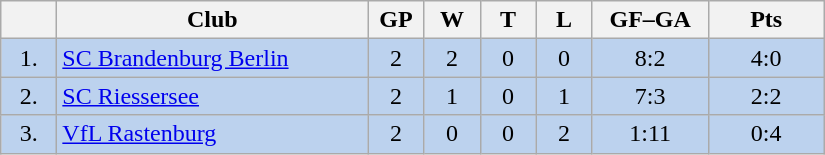<table class="wikitable">
<tr>
<th width="30"></th>
<th width="200">Club</th>
<th width="30">GP</th>
<th width="30">W</th>
<th width="30">T</th>
<th width="30">L</th>
<th width="70">GF–GA</th>
<th width="70">Pts</th>
</tr>
<tr bgcolor="#BCD2EE" align="center">
<td>1.</td>
<td align="left"><a href='#'> SC Brandenburg Berlin</a></td>
<td>2</td>
<td>2</td>
<td>0</td>
<td>0</td>
<td>8:2</td>
<td>4:0</td>
</tr>
<tr bgcolor=#BCD2EE align="center">
<td>2.</td>
<td align="left"><a href='#'>SC Riessersee</a></td>
<td>2</td>
<td>1</td>
<td>0</td>
<td>1</td>
<td>7:3</td>
<td>2:2</td>
</tr>
<tr bgcolor=#BCD2EE align="center">
<td>3.</td>
<td align="left"><a href='#'>VfL Rastenburg</a></td>
<td>2</td>
<td>0</td>
<td>0</td>
<td>2</td>
<td>1:11</td>
<td>0:4</td>
</tr>
</table>
